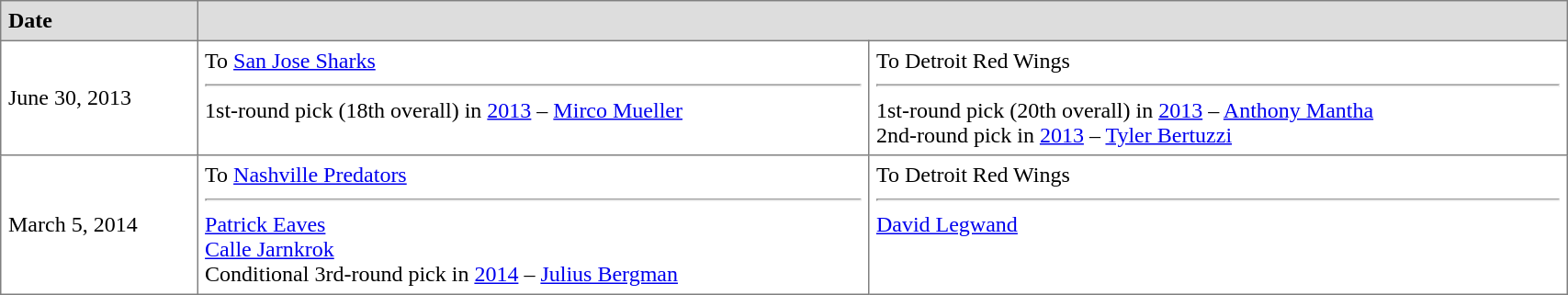<table border="1"  cellpadding="5" style="border-collapse:collapse; width:90%;">
<tr style="background:#ddd;">
<td><strong>Date</strong></td>
<th colspan="2"></th>
</tr>
<tr>
<td>June 30, 2013</td>
<td valign="top">To <a href='#'>San Jose Sharks</a> <hr>1st-round pick (18th overall) in <a href='#'>2013</a> – <a href='#'>Mirco Mueller</a></td>
<td valign="top">To Detroit Red Wings <hr>1st-round pick (20th overall) in <a href='#'>2013</a> – <a href='#'>Anthony Mantha</a><br>2nd-round pick in <a href='#'>2013</a> – <a href='#'>Tyler Bertuzzi</a></td>
</tr>
<tr>
<td>March 5, 2014</td>
<td valign="top">To <a href='#'>Nashville Predators</a> <hr><a href='#'>Patrick Eaves</a><br><a href='#'>Calle Jarnkrok</a><br>Conditional 3rd-round pick in <a href='#'>2014</a> – <a href='#'>Julius Bergman</a></td>
<td valign="top">To Detroit Red Wings <hr><a href='#'>David Legwand</a></td>
</tr>
</table>
